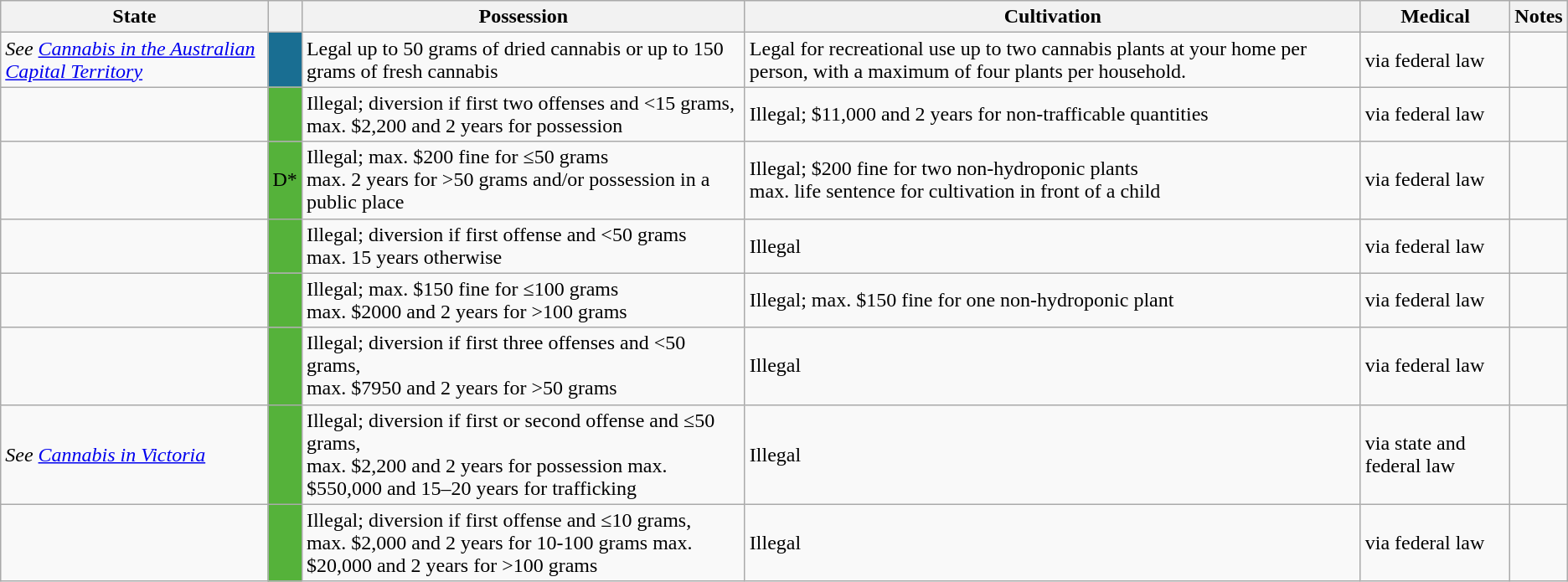<table class="wikitable sortable">
<tr>
<th>State</th>
<th></th>
<th class="unsortable">Possession</th>
<th class="unsortable">Cultivation</th>
<th class="unsortable">Medical</th>
<th class="unsortable">Notes</th>
</tr>
<tr>
<td> <em>See <a href='#'>Cannabis in the Australian Capital Territory</a></em></td>
<td style="background:#196E92;"></td>
<td>Legal up to 50 grams of dried cannabis or up to 150 grams of fresh cannabis</td>
<td>Legal for recreational use up to two cannabis plants at your home per person, with a maximum of four plants per household.</td>
<td>via federal law</td>
<td></td>
</tr>
<tr>
<td></td>
<td style="background:#55B23A;"></td>
<td>Illegal; diversion if first two offenses and <15 grams,<br>max. $2,200 and 2 years for possession</td>
<td>Illegal; $11,000 and 2 years for non-trafficable quantities</td>
<td>via federal law</td>
<td><br></td>
</tr>
<tr>
<td></td>
<td style="background:#55B23A;">D*</td>
<td>Illegal; max. $200 fine for ≤50 grams<br>max. 2 years for >50 grams and/or possession in a public place</td>
<td>Illegal; $200 fine for two non-hydroponic plants<br>max. life sentence for cultivation in front of a child</td>
<td>via federal law</td>
<td></td>
</tr>
<tr>
<td></td>
<td style="background:#55B23A;"></td>
<td>Illegal; diversion if first offense and <50 grams<br>max. 15 years otherwise</td>
<td>Illegal</td>
<td>via federal law</td>
<td></td>
</tr>
<tr>
<td></td>
<td style="background:#55B23A;"></td>
<td>Illegal; max. $150 fine for ≤100 grams<br>max. $2000 and 2 years for >100 grams</td>
<td>Illegal; max. $150 fine for one non-hydroponic plant</td>
<td>via federal law</td>
<td></td>
</tr>
<tr>
<td></td>
<td style="background:#55B23A;"></td>
<td>Illegal; diversion if first three offenses and <50 grams,<br>max. $7950 and 2 years for >50 grams</td>
<td>Illegal</td>
<td>via federal law</td>
<td><br>
</td>
</tr>
<tr>
<td> <em>See <a href='#'>Cannabis in Victoria</a></em></td>
<td style="background:#55B23A;"></td>
<td>Illegal; diversion if first or second offense and ≤50 grams,<br>max. $2,200 and 2 years for possession
max. $550,000 and 15–20 years for trafficking</td>
<td>Illegal</td>
<td>via state and federal law</td>
<td></td>
</tr>
<tr>
<td></td>
<td style="background:#55B23A;"></td>
<td>Illegal; diversion if first offense and ≤10 grams,<br>max. $2,000 and 2 years for 10-100 grams
max. $20,000 and 2 years for >100 grams</td>
<td>Illegal</td>
<td>via federal law</td>
<td><br></td>
</tr>
</table>
